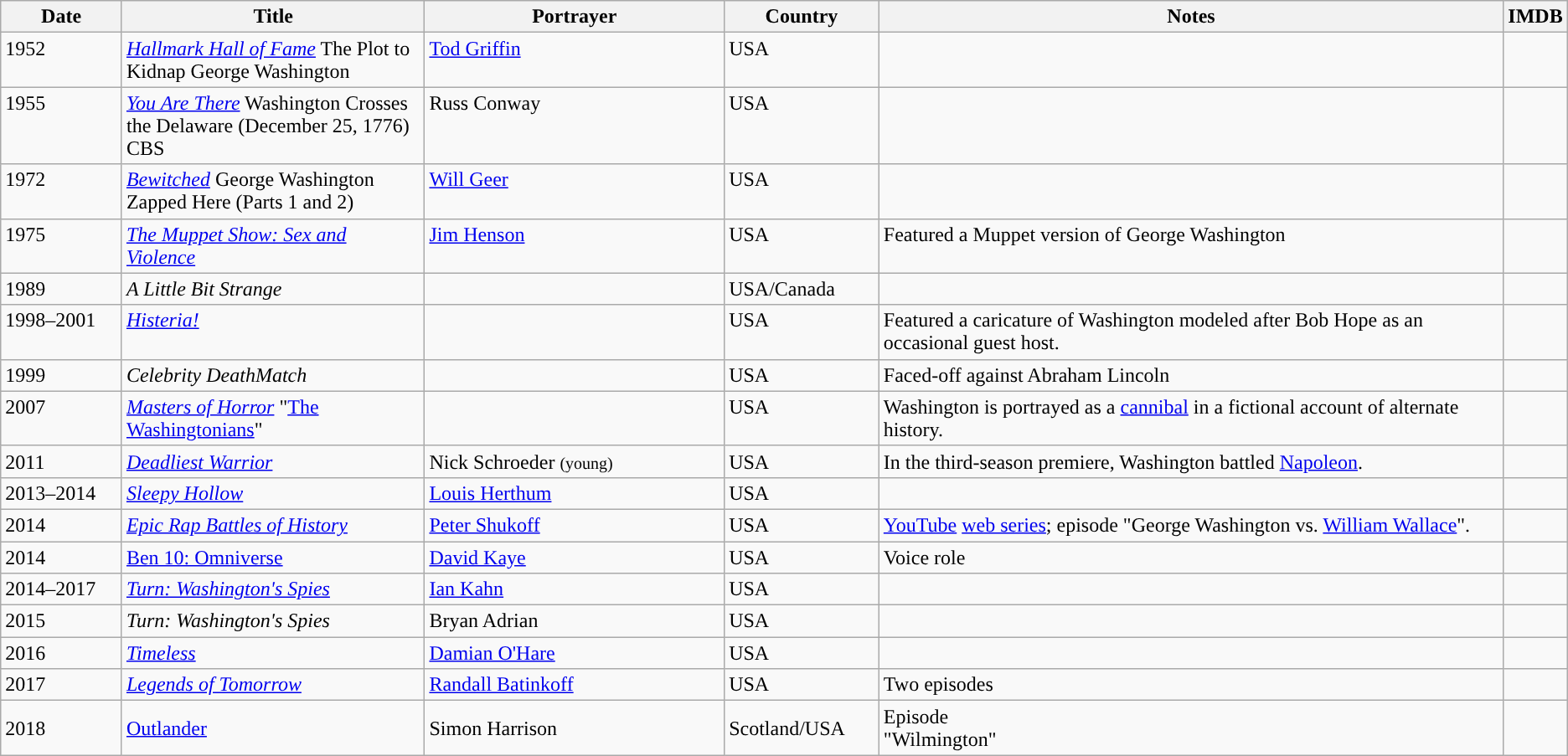<table class="wikitable sortable">
<tr>
<th width="8%">Date</th>
<th width="20%">Title</th>
<th width="20%">Portrayer</th>
<th width="10%">Country</th>
<th width="53%">Notes</th>
<th width="5%">IMDB</th>
</tr>
<tr valign="top">
<td>1952</td>
<td><em><a href='#'>Hallmark Hall of Fame</a></em> The Plot to Kidnap George Washington</td>
<td><a href='#'>Tod Griffin</a></td>
<td>USA</td>
<td></td>
<td></td>
</tr>
<tr valign="top">
<td>1955</td>
<td><em><a href='#'>You Are There</a></em> Washington Crosses the Delaware (December 25, 1776) CBS</td>
<td>Russ Conway</td>
<td>USA</td>
<td></td>
<td><br></td>
</tr>
<tr valign="top">
<td>1972</td>
<td><em><a href='#'>Bewitched</a></em> George Washington Zapped Here (Parts 1 and 2)</td>
<td><a href='#'>Will Geer</a></td>
<td>USA</td>
<td></td>
<td> </td>
</tr>
<tr valign="top">
<td>1975</td>
<td><em><a href='#'>The Muppet Show: Sex and Violence</a></em></td>
<td><a href='#'>Jim Henson</a></td>
<td>USA</td>
<td>Featured a Muppet version of George Washington</td>
<td></td>
</tr>
<tr valign="top">
<td>1989</td>
<td><em>A Little Bit Strange</em></td>
<td></td>
<td>USA/Canada</td>
<td></td>
<td></td>
</tr>
<tr valign="top">
<td>1998–2001</td>
<td><em><a href='#'>Histeria!</a></em></td>
<td></td>
<td>USA</td>
<td>Featured a caricature of Washington modeled after Bob Hope as an occasional guest host.</td>
<td></td>
</tr>
<tr valign="top">
<td>1999</td>
<td><em>Celebrity DeathMatch</em></td>
<td></td>
<td>USA</td>
<td>Faced-off against Abraham Lincoln</td>
</tr>
<tr valign="top">
<td>2007</td>
<td><em><a href='#'>Masters of Horror</a></em> "<a href='#'>The Washingtonians</a>"</td>
<td></td>
<td>USA</td>
<td>Washington is portrayed as a <a href='#'>cannibal</a> in a fictional account of alternate history.</td>
<td></td>
</tr>
<tr valign="top">
<td>2011</td>
<td><em><a href='#'>Deadliest Warrior</a></em></td>
<td>Nick Schroeder <small>(young)</small></td>
<td>USA</td>
<td>In the third-season premiere, Washington battled <a href='#'>Napoleon</a>.</td>
<td></td>
</tr>
<tr valign="top">
<td>2013–2014</td>
<td><em><a href='#'>Sleepy Hollow</a></em></td>
<td><a href='#'>Louis Herthum</a></td>
<td>USA</td>
<td></td>
<td></td>
</tr>
<tr valign="top">
<td>2014</td>
<td><em><a href='#'>Epic Rap Battles of History</a></em></td>
<td><a href='#'>Peter Shukoff</a></td>
<td>USA</td>
<td><a href='#'>YouTube</a> <a href='#'>web series</a>; episode "George Washington vs. <a href='#'>William Wallace</a>".</td>
<td></td>
</tr>
<tr>
<td>2014</td>
<td><a href='#'>Ben 10: Omniverse</a></td>
<td><a href='#'>David Kaye</a></td>
<td>USA</td>
<td>Voice role</td>
<td></td>
</tr>
<tr valign="top">
<td>2014–2017</td>
<td><em><a href='#'>Turn: Washington's Spies</a></em></td>
<td><a href='#'>Ian Kahn</a></td>
<td>USA</td>
<td></td>
<td></td>
</tr>
<tr valign="top">
<td>2015</td>
<td><em>Turn: Washington's Spies</em></td>
<td>Bryan Adrian</td>
<td>USA</td>
<td></td>
<td></td>
</tr>
<tr valign="top">
<td>2016</td>
<td><em><a href='#'>Timeless</a></em></td>
<td><a href='#'>Damian O'Hare</a></td>
<td>USA</td>
<td></td>
<td></td>
</tr>
<tr valign="top">
<td>2017</td>
<td><em><a href='#'>Legends of Tomorrow</a></em></td>
<td><a href='#'>Randall Batinkoff</a></td>
<td>USA</td>
<td>Two episodes</td>
<td></td>
</tr>
<tr>
<td>2018</td>
<td><a href='#'>Outlander</a></td>
<td>Simon Harrison</td>
<td>Scotland/USA</td>
<td>Episode<br>"Wilmington"</td>
<td></td>
</tr>
</table>
